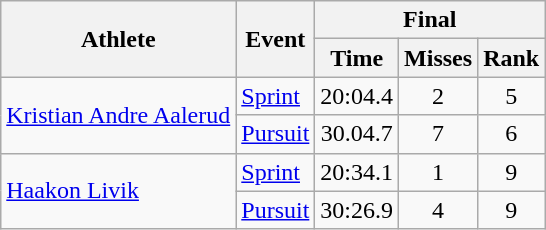<table class="wikitable">
<tr>
<th rowspan="2">Athlete</th>
<th rowspan="2">Event</th>
<th colspan="3">Final</th>
</tr>
<tr>
<th>Time</th>
<th>Misses</th>
<th>Rank</th>
</tr>
<tr>
<td rowspan="2"><a href='#'>Kristian Andre Aalerud</a></td>
<td><a href='#'>Sprint</a></td>
<td align="center">20:04.4</td>
<td align="center">2</td>
<td align="center">5</td>
</tr>
<tr>
<td><a href='#'>Pursuit</a></td>
<td align="center">30.04.7</td>
<td align="center">7</td>
<td align="center">6</td>
</tr>
<tr>
<td rowspan="2"><a href='#'>Haakon Livik</a></td>
<td><a href='#'>Sprint</a></td>
<td align="center">20:34.1</td>
<td align="center">1</td>
<td align="center">9</td>
</tr>
<tr>
<td><a href='#'>Pursuit</a></td>
<td align="center">30:26.9</td>
<td align="center">4</td>
<td align="center">9</td>
</tr>
</table>
